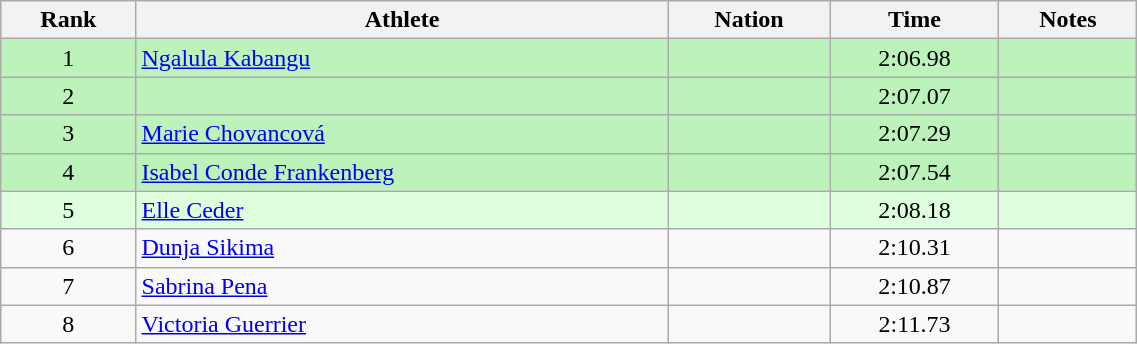<table class="wikitable sortable" style="text-align:center;width: 60%;">
<tr>
<th scope="col">Rank</th>
<th scope="col">Athlete</th>
<th scope="col">Nation</th>
<th scope="col">Time</th>
<th scope="col">Notes</th>
</tr>
<tr bgcolor=bbf3bb>
<td>1</td>
<td align=left><a href='#'>Ngalula Kabangu</a></td>
<td align=left></td>
<td>2:06.98</td>
<td></td>
</tr>
<tr bgcolor=bbf3bb>
<td>2</td>
<td align=left></td>
<td align=left></td>
<td>2:07.07</td>
<td></td>
</tr>
<tr bgcolor=bbf3bb>
<td>3</td>
<td align=left><a href='#'>Marie Chovancová</a></td>
<td align=left></td>
<td>2:07.29</td>
<td></td>
</tr>
<tr bgcolor=bbf3bb>
<td>4</td>
<td align=left><a href='#'>Isabel Conde Frankenberg</a></td>
<td align=left></td>
<td>2:07.54</td>
<td></td>
</tr>
<tr bgcolor=ddffdd>
<td>5</td>
<td align=left><a href='#'>Elle Ceder</a></td>
<td align=left></td>
<td>2:08.18</td>
<td></td>
</tr>
<tr>
<td>6</td>
<td align=left><a href='#'>Dunja Sikima</a></td>
<td align=left></td>
<td>2:10.31</td>
<td></td>
</tr>
<tr>
<td>7</td>
<td align=left><a href='#'>Sabrina Pena</a></td>
<td align=left></td>
<td>2:10.87</td>
<td></td>
</tr>
<tr>
<td>8</td>
<td align=left><a href='#'>Victoria Guerrier</a></td>
<td align=left></td>
<td>2:11.73</td>
<td></td>
</tr>
</table>
